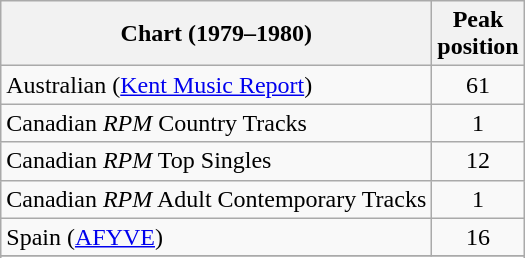<table class="wikitable sortable">
<tr>
<th>Chart (1979–1980)</th>
<th>Peak<br>position</th>
</tr>
<tr>
<td>Australian (<a href='#'>Kent Music Report</a>)</td>
<td align="center">61</td>
</tr>
<tr>
<td>Canadian <em>RPM</em> Country Tracks</td>
<td align="center">1</td>
</tr>
<tr>
<td>Canadian <em>RPM</em> Top Singles</td>
<td align="center">12</td>
</tr>
<tr>
<td>Canadian <em>RPM</em> Adult Contemporary Tracks</td>
<td align="center">1</td>
</tr>
<tr>
<td>Spain (<a href='#'>AFYVE</a>)</td>
<td align="center">16</td>
</tr>
<tr>
</tr>
<tr>
</tr>
<tr>
</tr>
</table>
